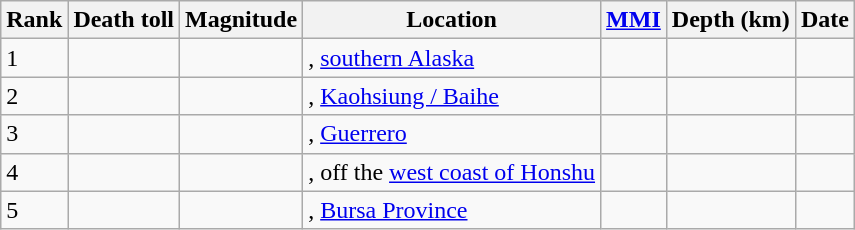<table class="sortable wikitable" style="font-size:100%;">
<tr>
<th>Rank</th>
<th>Death toll</th>
<th>Magnitude</th>
<th>Location</th>
<th><a href='#'>MMI</a></th>
<th>Depth (km)</th>
<th>Date</th>
</tr>
<tr>
<td>1</td>
<td></td>
<td></td>
<td>, <a href='#'>southern Alaska</a></td>
<td></td>
<td></td>
<td></td>
</tr>
<tr>
<td>2</td>
<td></td>
<td></td>
<td>, <a href='#'>Kaohsiung / Baihe</a></td>
<td></td>
<td></td>
<td></td>
</tr>
<tr>
<td>3</td>
<td></td>
<td></td>
<td>, <a href='#'>Guerrero</a></td>
<td></td>
<td></td>
<td></td>
</tr>
<tr>
<td>4</td>
<td></td>
<td></td>
<td>, off the <a href='#'>west coast of Honshu</a></td>
<td></td>
<td></td>
<td></td>
</tr>
<tr>
<td>5</td>
<td></td>
<td></td>
<td>, <a href='#'>Bursa Province</a></td>
<td></td>
<td></td>
<td></td>
</tr>
</table>
